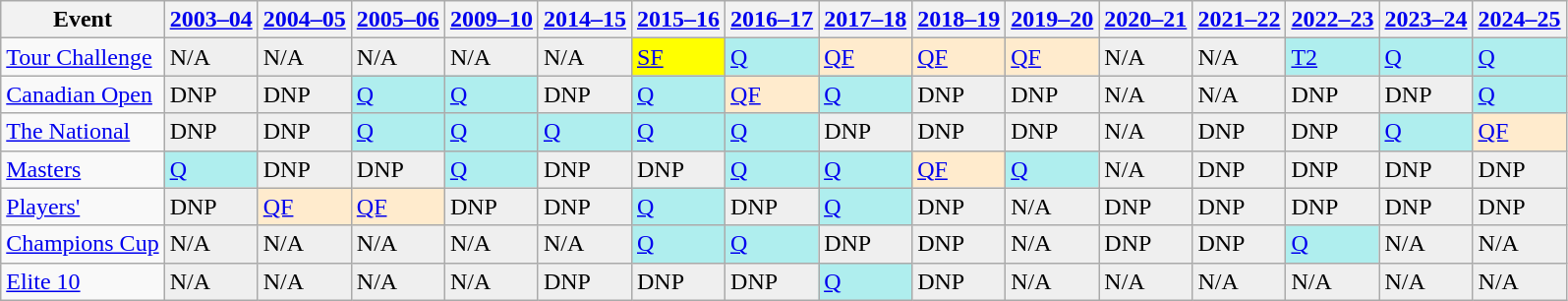<table class="wikitable">
<tr>
<th>Event</th>
<th><a href='#'>2003–04</a></th>
<th><a href='#'>2004–05</a></th>
<th><a href='#'>2005–06</a></th>
<th><a href='#'>2009–10</a></th>
<th><a href='#'>2014–15</a></th>
<th><a href='#'>2015–16</a></th>
<th><a href='#'>2016–17</a></th>
<th><a href='#'>2017–18</a></th>
<th><a href='#'>2018–19</a></th>
<th><a href='#'>2019–20</a></th>
<th><a href='#'>2020–21</a></th>
<th><a href='#'>2021–22</a></th>
<th><a href='#'>2022–23</a></th>
<th><a href='#'>2023–24</a></th>
<th><a href='#'>2024–25</a></th>
</tr>
<tr>
<td><a href='#'>Tour Challenge</a></td>
<td style="background:#EFEFEF;">N/A</td>
<td style="background:#EFEFEF;">N/A</td>
<td style="background:#EFEFEF;">N/A</td>
<td style="background:#EFEFEF;">N/A</td>
<td style="background:#EFEFEF;">N/A</td>
<td style="background:yellow;"><a href='#'>SF</a></td>
<td style="background:#afeeee;"><a href='#'>Q</a></td>
<td style="background:#ffebcd;"><a href='#'>QF</a></td>
<td style="background:#ffebcd;"><a href='#'>QF</a></td>
<td style="background:#ffebcd;"><a href='#'>QF</a></td>
<td style="background:#EFEFEF;">N/A</td>
<td style="background:#EFEFEF;">N/A</td>
<td style="background:#afeeee;"><a href='#'>T2</a></td>
<td style="background:#afeeee;"><a href='#'>Q</a></td>
<td style="background:#afeeee;"><a href='#'>Q</a></td>
</tr>
<tr>
<td><a href='#'>Canadian Open</a></td>
<td style="background:#EFEFEF;">DNP</td>
<td style="background:#EFEFEF;">DNP</td>
<td style="background:#afeeee;"><a href='#'>Q</a></td>
<td style="background:#afeeee;"><a href='#'>Q</a></td>
<td style="background:#EFEFEF;">DNP</td>
<td style="background:#afeeee;"><a href='#'>Q</a></td>
<td style="background:#ffebcd;"><a href='#'>QF</a></td>
<td style="background:#afeeee;"><a href='#'>Q</a></td>
<td style="background:#EFEFEF;">DNP</td>
<td style="background:#EFEFEF;">DNP</td>
<td style="background:#EFEFEF;">N/A</td>
<td style="background:#EFEFEF;">N/A</td>
<td style="background:#EFEFEF;">DNP</td>
<td style="background:#EFEFEF;">DNP</td>
<td style="background:#afeeee;"><a href='#'>Q</a></td>
</tr>
<tr>
<td><a href='#'>The National</a></td>
<td style="background:#EFEFEF;">DNP</td>
<td style="background:#EFEFEF;">DNP</td>
<td style="background:#afeeee;"><a href='#'>Q</a></td>
<td style="background:#afeeee;"><a href='#'>Q</a></td>
<td style="background:#afeeee;"><a href='#'>Q</a></td>
<td style="background:#afeeee;"><a href='#'>Q</a></td>
<td style="background:#afeeee;"><a href='#'>Q</a></td>
<td style="background:#EFEFEF;">DNP</td>
<td style="background:#EFEFEF;">DNP</td>
<td style="background:#EFEFEF;">DNP</td>
<td style="background:#EFEFEF;">N/A</td>
<td style="background:#EFEFEF;">DNP</td>
<td style="background:#EFEFEF;">DNP</td>
<td style="background:#afeeee;"><a href='#'>Q</a></td>
<td style="background:#ffebcd;"><a href='#'>QF</a></td>
</tr>
<tr>
<td><a href='#'>Masters</a></td>
<td style="background:#afeeee;"><a href='#'>Q</a></td>
<td style="background:#EFEFEF;">DNP</td>
<td style="background:#EFEFEF;">DNP</td>
<td style="background:#afeeee;"><a href='#'>Q</a></td>
<td style="background:#EFEFEF;">DNP</td>
<td style="background:#EFEFEF;">DNP</td>
<td style="background:#afeeee;"><a href='#'>Q</a></td>
<td style="background:#afeeee;"><a href='#'>Q</a></td>
<td style="background:#ffebcd;"><a href='#'>QF</a></td>
<td style="background:#afeeee;"><a href='#'>Q</a></td>
<td style="background:#EFEFEF;">N/A</td>
<td style="background:#EFEFEF;">DNP</td>
<td style="background:#EFEFEF;">DNP</td>
<td style="background:#EFEFEF;">DNP</td>
<td style="background:#EFEFEF;">DNP</td>
</tr>
<tr>
<td><a href='#'>Players'</a></td>
<td style="background:#EFEFEF;">DNP</td>
<td style="background:#ffebcd;"><a href='#'>QF</a></td>
<td style="background:#ffebcd;"><a href='#'>QF</a></td>
<td style="background:#EFEFEF;">DNP</td>
<td style="background:#EFEFEF;">DNP</td>
<td style="background:#afeeee;"><a href='#'>Q</a></td>
<td style="background:#EFEFEF;">DNP</td>
<td style="background:#afeeee;"><a href='#'>Q</a></td>
<td style="background:#EFEFEF;">DNP</td>
<td style="background:#EFEFEF;">N/A</td>
<td style="background:#EFEFEF;">DNP</td>
<td style="background:#EFEFEF;">DNP</td>
<td style="background:#EFEFEF;">DNP</td>
<td style="background:#EFEFEF;">DNP</td>
<td style="background:#EFEFEF;">DNP</td>
</tr>
<tr>
<td><a href='#'>Champions Cup</a></td>
<td style="background:#EFEFEF;">N/A</td>
<td style="background:#EFEFEF;">N/A</td>
<td style="background:#EFEFEF;">N/A</td>
<td style="background:#EFEFEF;">N/A</td>
<td style="background:#EFEFEF;">N/A</td>
<td style="background:#afeeee;"><a href='#'>Q</a></td>
<td style="background:#afeeee;"><a href='#'>Q</a></td>
<td style="background:#EFEFEF;">DNP</td>
<td style="background:#EFEFEF;">DNP</td>
<td style="background:#EFEFEF;">N/A</td>
<td style="background:#EFEFEF;">DNP</td>
<td style="background:#EFEFEF;">DNP</td>
<td style="background:#afeeee;"><a href='#'>Q</a></td>
<td style="background:#EFEFEF;">N/A</td>
<td style="background:#EFEFEF;">N/A</td>
</tr>
<tr>
<td><a href='#'>Elite 10</a></td>
<td style="background:#EFEFEF;">N/A</td>
<td style="background:#EFEFEF;">N/A</td>
<td style="background:#EFEFEF;">N/A</td>
<td style="background:#EFEFEF;">N/A</td>
<td style="background:#EFEFEF;">DNP</td>
<td style="background:#EFEFEF;">DNP</td>
<td style="background:#EFEFEF;">DNP</td>
<td style="background:#afeeee;"><a href='#'>Q</a></td>
<td style="background:#EFEFEF;">DNP</td>
<td style="background:#EFEFEF;">N/A</td>
<td style="background:#EFEFEF;">N/A</td>
<td style="background:#EFEFEF;">N/A</td>
<td style="background:#EFEFEF;">N/A</td>
<td style="background:#EFEFEF;">N/A</td>
<td style="background:#EFEFEF;">N/A</td>
</tr>
</table>
